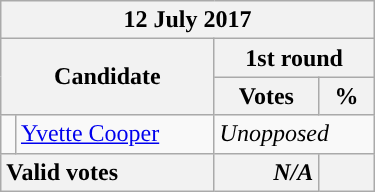<table class="wikitable" style="min-width:250px">
<tr>
<th colspan="4">12 July 2017</th>
</tr>
<tr>
<th colspan="2" rowspan="2">Candidate</th>
<th colspan="2">1st round</th>
</tr>
<tr>
<th>Votes</th>
<th>%</th>
</tr>
<tr>
<td style="color:inherit;background-color: "></td>
<td><a href='#'>Yvette Cooper</a></td>
<td colspan="2"><em>Unopposed</em></td>
</tr>
<tr>
<th colspan="2" style="text-align:left;"><strong>Valid votes</strong></th>
<th style="text-align:right;"><em>N/A</em></th>
<th></th>
</tr>
</table>
